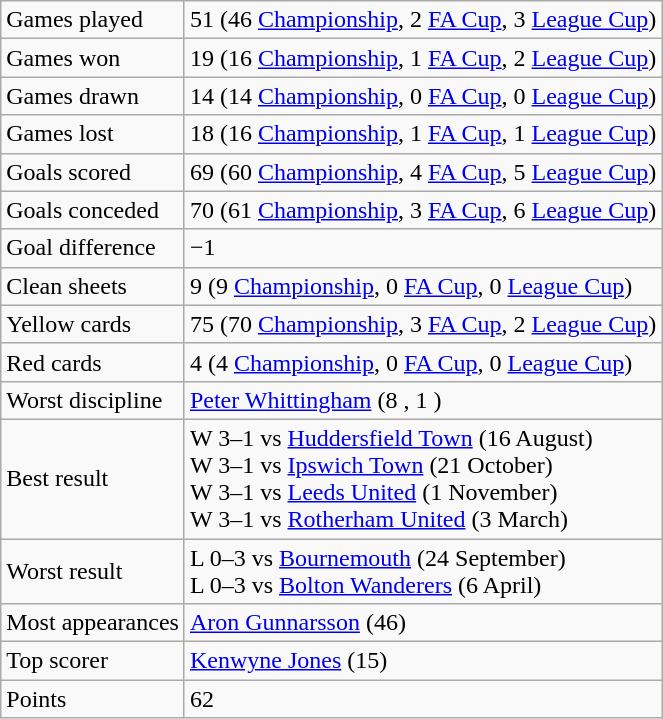<table class="wikitable">
<tr>
<td>Games played</td>
<td>51 (46 <a href='#'>Championship</a>, 2 <a href='#'>FA Cup</a>, 3 <a href='#'>League Cup</a>)</td>
</tr>
<tr>
<td>Games won</td>
<td>19 (16 <a href='#'>Championship</a>, 1 <a href='#'>FA Cup</a>, 2 <a href='#'>League Cup</a>)</td>
</tr>
<tr>
<td>Games drawn</td>
<td>14 (14 <a href='#'>Championship</a>, 0 <a href='#'>FA Cup</a>, 0 <a href='#'>League Cup</a>)</td>
</tr>
<tr>
<td>Games lost</td>
<td>18 (16 <a href='#'>Championship</a>, 1 <a href='#'>FA Cup</a>, 1 <a href='#'>League Cup</a>)</td>
</tr>
<tr>
<td>Goals scored</td>
<td>69 (60 <a href='#'>Championship</a>, 4 <a href='#'>FA Cup</a>, 5 <a href='#'>League Cup</a>)</td>
</tr>
<tr>
<td>Goals conceded</td>
<td>70 (61 <a href='#'>Championship</a>, 3 <a href='#'>FA Cup</a>, 6 <a href='#'>League Cup</a>)</td>
</tr>
<tr>
<td>Goal difference</td>
<td>−1</td>
</tr>
<tr>
<td>Clean sheets</td>
<td>9 (9 <a href='#'>Championship</a>, 0 <a href='#'>FA Cup</a>, 0 <a href='#'>League Cup</a>)</td>
</tr>
<tr>
<td>Yellow cards</td>
<td>75 (70 <a href='#'>Championship</a>, 3 <a href='#'>FA Cup</a>, 2 <a href='#'>League Cup</a>)</td>
</tr>
<tr>
<td>Red cards</td>
<td>4 (4 <a href='#'>Championship</a>, 0 <a href='#'>FA Cup</a>, 0 <a href='#'>League Cup</a>)</td>
</tr>
<tr>
<td>Worst discipline</td>
<td><a href='#'>Peter Whittingham</a> (8 , 1 )</td>
</tr>
<tr>
<td>Best result</td>
<td>W 3–1 vs <a href='#'>Huddersfield Town</a> (16 August)<br> W 3–1 vs <a href='#'>Ipswich Town</a> (21 October)<br> W 3–1 vs <a href='#'>Leeds United</a> (1 November)<br>W 3–1 vs <a href='#'>Rotherham United</a> (3 March)</td>
</tr>
<tr>
<td>Worst result</td>
<td>L 0–3 vs <a href='#'>Bournemouth</a> (24 September)<br> L 0–3 vs <a href='#'>Bolton Wanderers</a> (6 April)</td>
</tr>
<tr>
<td>Most appearances</td>
<td><a href='#'>Aron Gunnarsson</a> (46)</td>
</tr>
<tr>
<td>Top scorer</td>
<td><a href='#'>Kenwyne Jones</a> (15)</td>
</tr>
<tr>
<td>Points</td>
<td>62</td>
</tr>
</table>
